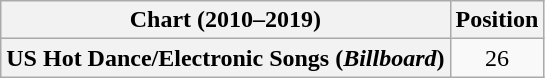<table class="wikitable plainrowheaders" style="text-align:center">
<tr>
<th scope="col">Chart (2010–2019)</th>
<th scope="col">Position</th>
</tr>
<tr>
<th scope="row">US Hot Dance/Electronic Songs (<em>Billboard</em>)</th>
<td>26</td>
</tr>
</table>
